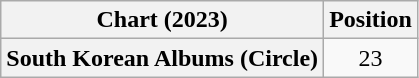<table class="wikitable plainrowheaders" style="text-align:center">
<tr>
<th scope="col">Chart (2023)</th>
<th scope="col">Position</th>
</tr>
<tr>
<th scope="row">South Korean Albums (Circle)</th>
<td>23</td>
</tr>
</table>
